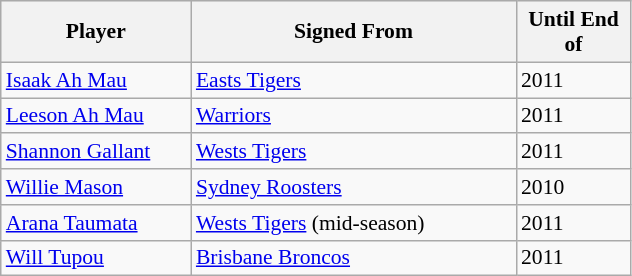<table class="wikitable" style="font-size:90%">
<tr style="background:#efefef;">
<th style="width:120px;">Player</th>
<th style="width:210px;">Signed From</th>
<th style="width:70px;">Until End of</th>
</tr>
<tr>
<td><a href='#'>Isaak Ah Mau</a></td>
<td> <a href='#'>Easts Tigers</a></td>
<td><div>2011</div></td>
</tr>
<tr>
<td><a href='#'>Leeson Ah Mau</a></td>
<td> <a href='#'>Warriors</a></td>
<td><div>2011</div></td>
</tr>
<tr>
<td><a href='#'>Shannon Gallant</a></td>
<td> <a href='#'>Wests Tigers</a></td>
<td><div>2011</div></td>
</tr>
<tr>
<td><a href='#'>Willie Mason</a></td>
<td> <a href='#'>Sydney Roosters</a></td>
<td><div>2010</div></td>
</tr>
<tr>
<td><a href='#'>Arana Taumata</a></td>
<td> <a href='#'>Wests Tigers</a> (mid-season)</td>
<td><div>2011</div></td>
</tr>
<tr>
<td><a href='#'>Will Tupou</a></td>
<td> <a href='#'>Brisbane Broncos</a></td>
<td><div>2011</div></td>
</tr>
</table>
